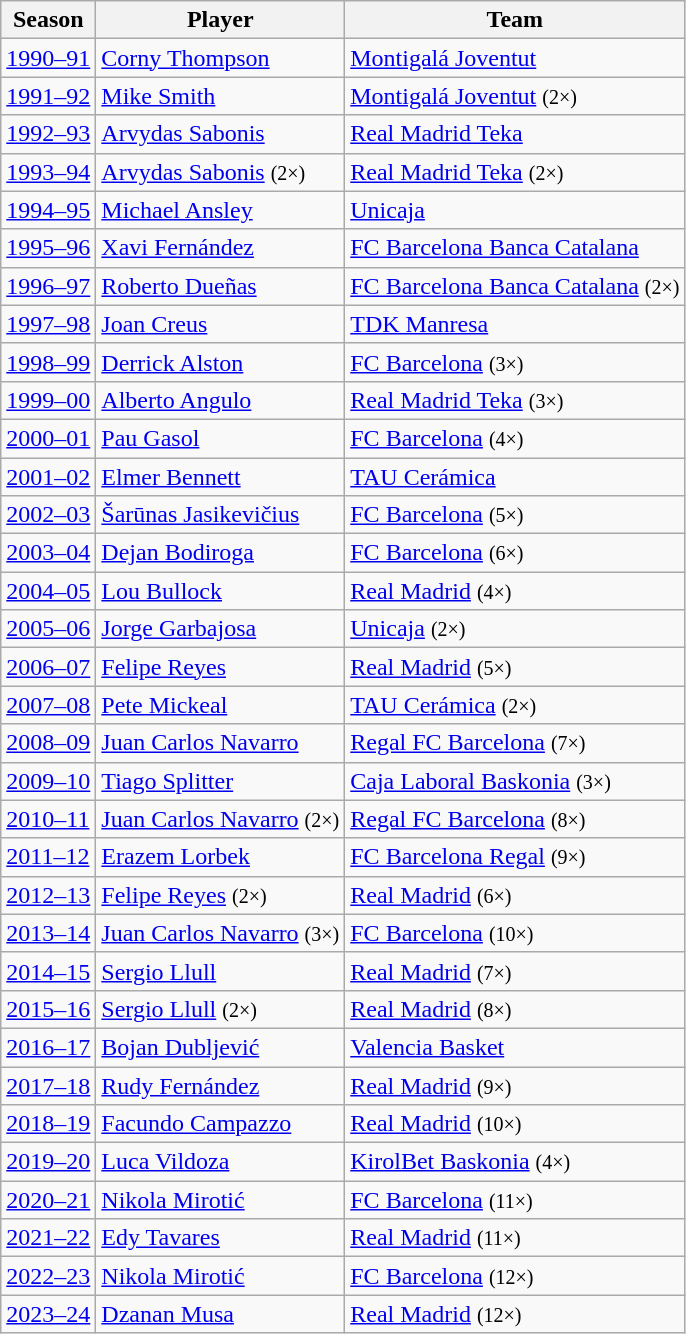<table class="wikitable">
<tr>
<th>Season</th>
<th>Player</th>
<th>Team</th>
</tr>
<tr>
<td><a href='#'>1990–91</a></td>
<td> <a href='#'>Corny Thompson</a></td>
<td><a href='#'>Montigalá Joventut</a></td>
</tr>
<tr>
<td><a href='#'>1991–92</a></td>
<td> <a href='#'>Mike Smith</a></td>
<td><a href='#'>Montigalá Joventut</a> <small>(2×)</small></td>
</tr>
<tr>
<td><a href='#'>1992–93</a></td>
<td> <a href='#'>Arvydas Sabonis</a></td>
<td><a href='#'>Real Madrid Teka</a></td>
</tr>
<tr>
<td><a href='#'>1993–94</a></td>
<td> <a href='#'>Arvydas Sabonis</a> <small>(2×)</small></td>
<td><a href='#'>Real Madrid Teka</a> <small>(2×)</small></td>
</tr>
<tr>
<td><a href='#'>1994–95</a></td>
<td> <a href='#'>Michael Ansley</a></td>
<td><a href='#'>Unicaja</a></td>
</tr>
<tr>
<td><a href='#'>1995–96</a></td>
<td> <a href='#'>Xavi Fernández</a></td>
<td><a href='#'>FC Barcelona Banca Catalana</a></td>
</tr>
<tr>
<td><a href='#'>1996–97</a></td>
<td> <a href='#'>Roberto Dueñas</a></td>
<td><a href='#'>FC Barcelona Banca Catalana</a> <small>(2×)</small></td>
</tr>
<tr>
<td><a href='#'>1997–98</a></td>
<td> <a href='#'>Joan Creus</a></td>
<td><a href='#'>TDK Manresa</a></td>
</tr>
<tr>
<td><a href='#'>1998–99</a></td>
<td> <a href='#'>Derrick Alston</a></td>
<td><a href='#'>FC Barcelona</a> <small>(3×)</small></td>
</tr>
<tr>
<td><a href='#'>1999–00</a></td>
<td> <a href='#'>Alberto Angulo</a></td>
<td><a href='#'>Real Madrid Teka</a> <small>(3×)</small></td>
</tr>
<tr>
<td><a href='#'>2000–01</a></td>
<td> <a href='#'>Pau Gasol</a></td>
<td><a href='#'>FC Barcelona</a> <small>(4×)</small></td>
</tr>
<tr>
<td><a href='#'>2001–02</a></td>
<td> <a href='#'>Elmer Bennett</a></td>
<td><a href='#'>TAU Cerámica</a></td>
</tr>
<tr>
<td><a href='#'>2002–03</a></td>
<td> <a href='#'>Šarūnas Jasikevičius</a></td>
<td><a href='#'>FC Barcelona</a> <small>(5×)</small></td>
</tr>
<tr>
<td><a href='#'>2003–04</a></td>
<td> <a href='#'>Dejan Bodiroga</a></td>
<td><a href='#'>FC Barcelona</a> <small>(6×)</small></td>
</tr>
<tr>
<td><a href='#'>2004–05</a></td>
<td> <a href='#'>Lou Bullock</a></td>
<td><a href='#'>Real Madrid</a> <small>(4×)</small></td>
</tr>
<tr>
<td><a href='#'>2005–06</a></td>
<td> <a href='#'>Jorge Garbajosa</a></td>
<td><a href='#'>Unicaja</a> <small>(2×)</small></td>
</tr>
<tr>
<td><a href='#'>2006–07</a></td>
<td> <a href='#'>Felipe Reyes</a></td>
<td><a href='#'>Real Madrid</a> <small>(5×)</small></td>
</tr>
<tr>
<td><a href='#'>2007–08</a></td>
<td> <a href='#'>Pete Mickeal</a></td>
<td><a href='#'>TAU Cerámica</a> <small>(2×)</small></td>
</tr>
<tr>
<td><a href='#'>2008–09</a></td>
<td> <a href='#'>Juan Carlos Navarro</a></td>
<td><a href='#'>Regal FC Barcelona</a> <small>(7×)</small></td>
</tr>
<tr>
<td><a href='#'>2009–10</a></td>
<td> <a href='#'>Tiago Splitter</a></td>
<td><a href='#'>Caja Laboral Baskonia</a> <small>(3×)</small></td>
</tr>
<tr>
<td><a href='#'>2010–11</a></td>
<td> <a href='#'>Juan Carlos Navarro</a> <small>(2×)</small></td>
<td><a href='#'>Regal FC Barcelona</a> <small>(8×)</small></td>
</tr>
<tr>
<td><a href='#'>2011–12</a></td>
<td> <a href='#'>Erazem Lorbek</a></td>
<td><a href='#'>FC Barcelona Regal</a> <small>(9×)</small></td>
</tr>
<tr>
<td><a href='#'>2012–13</a></td>
<td> <a href='#'>Felipe Reyes</a> <small>(2×)</small></td>
<td><a href='#'>Real Madrid</a> <small>(6×)</small></td>
</tr>
<tr>
<td><a href='#'>2013–14</a></td>
<td> <a href='#'>Juan Carlos Navarro</a> <small>(3×)</small></td>
<td><a href='#'>FC Barcelona</a> <small>(10×)</small></td>
</tr>
<tr>
<td><a href='#'>2014–15</a></td>
<td> <a href='#'>Sergio Llull</a></td>
<td><a href='#'>Real Madrid</a> <small>(7×)</small></td>
</tr>
<tr>
<td><a href='#'>2015–16</a></td>
<td> <a href='#'>Sergio Llull</a> <small>(2×)</small></td>
<td><a href='#'>Real Madrid</a> <small>(8×)</small></td>
</tr>
<tr>
<td><a href='#'>2016–17</a></td>
<td> <a href='#'>Bojan Dubljević</a></td>
<td><a href='#'>Valencia Basket</a></td>
</tr>
<tr>
<td><a href='#'>2017–18</a></td>
<td> <a href='#'>Rudy Fernández</a></td>
<td><a href='#'>Real Madrid</a> <small>(9×)</small></td>
</tr>
<tr>
<td><a href='#'>2018–19</a></td>
<td> <a href='#'>Facundo Campazzo</a></td>
<td><a href='#'>Real Madrid</a> <small>(10×)</small></td>
</tr>
<tr>
<td><a href='#'>2019–20</a></td>
<td> <a href='#'>Luca Vildoza</a></td>
<td><a href='#'>KirolBet Baskonia</a> <small>(4×)</small></td>
</tr>
<tr>
<td><a href='#'>2020–21</a></td>
<td> <a href='#'>Nikola Mirotić</a></td>
<td><a href='#'>FC Barcelona</a> <small>(11×)</small></td>
</tr>
<tr>
<td><a href='#'>2021–22</a></td>
<td> <a href='#'>Edy Tavares</a></td>
<td><a href='#'>Real Madrid</a> <small>(11×)</small></td>
</tr>
<tr>
<td><a href='#'>2022–23</a></td>
<td> <a href='#'>Nikola Mirotić</a></td>
<td><a href='#'>FC Barcelona</a> <small>(12×)</small></td>
</tr>
<tr>
<td><a href='#'>2023–24</a></td>
<td> <a href='#'>Dzanan Musa</a></td>
<td><a href='#'>Real Madrid</a> <small>(12×)</small></td>
</tr>
</table>
